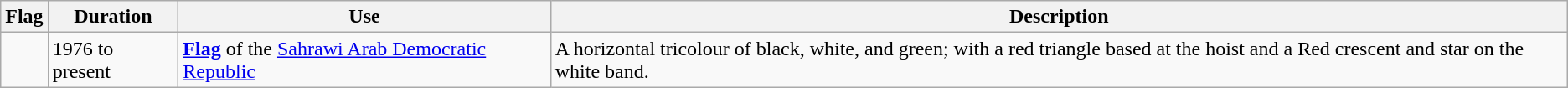<table class="wikitable sortable">
<tr>
<th>Flag</th>
<th>Duration</th>
<th>Use</th>
<th>Description</th>
</tr>
<tr>
<td></td>
<td>1976 to present</td>
<td><strong><a href='#'>Flag</a></strong> of the <a href='#'>Sahrawi Arab Democratic Republic</a></td>
<td>A horizontal tricolour of black, white, and green; with a red triangle based at the hoist and a Red crescent and star on the white band.</td>
</tr>
</table>
